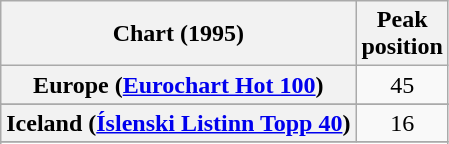<table class="wikitable sortable plainrowheaders" style="text-align:center">
<tr>
<th>Chart (1995)</th>
<th>Peak<br>position</th>
</tr>
<tr>
<th scope="row">Europe (<a href='#'>Eurochart Hot 100</a>)</th>
<td>45</td>
</tr>
<tr>
</tr>
<tr>
<th scope="row">Iceland (<a href='#'>Íslenski Listinn Topp 40</a>)</th>
<td>16</td>
</tr>
<tr>
</tr>
<tr>
</tr>
<tr>
</tr>
<tr>
</tr>
<tr>
</tr>
</table>
